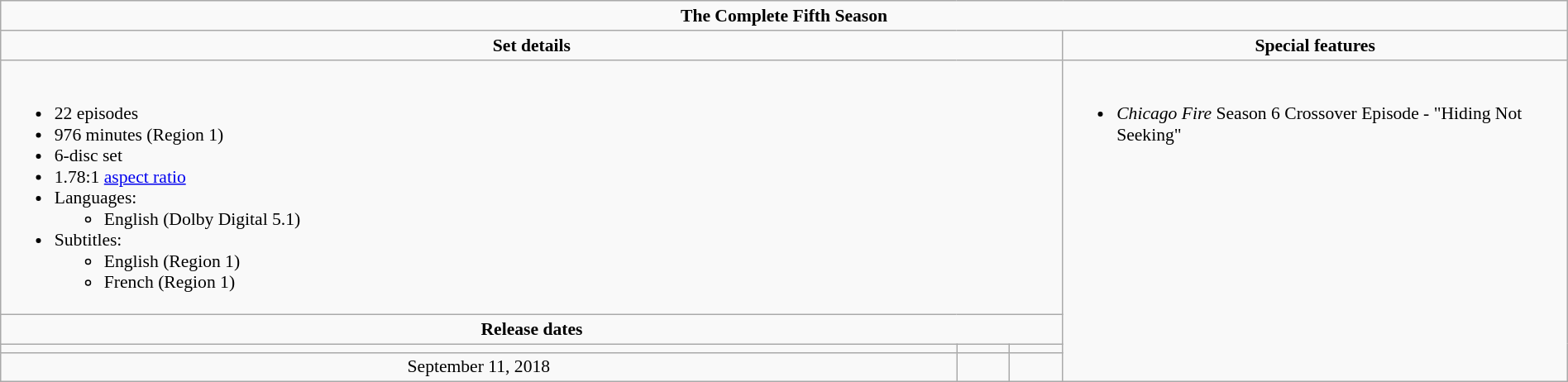<table class="wikitable plainrowheaders" style="font-size:90%; text-align:center; width: 100%; margin-left: auto; margin-right: auto;">
<tr>
<td colspan="6"><strong>The Complete Fifth Season</strong></td>
</tr>
<tr>
<td align="center" width="300" colspan="3"><strong>Set details</strong></td>
<td width="400" align="center"><strong>Special features</strong></td>
</tr>
<tr valign="top">
<td colspan="3" align="left" width="300"><br><ul><li>22 episodes</li><li>976 minutes (Region 1)</li><li>6-disc set</li><li>1.78:1 <a href='#'>aspect ratio</a></li><li>Languages:<ul><li>English (Dolby Digital 5.1)</li></ul></li><li>Subtitles:<ul><li>English (Region 1)</li><li>French (Region 1)</li></ul></li></ul></td>
<td rowspan="4" align="left" width="400"><br><ul><li><em>Chicago Fire</em> Season 6 Crossover Episode - "Hiding Not Seeking"</li></ul></td>
</tr>
<tr>
<td colspan="3" align="center"><strong>Release dates</strong></td>
</tr>
<tr>
<td align="center"></td>
<td align="center"></td>
<td align="center"></td>
</tr>
<tr>
<td align="center">September 11, 2018</td>
<td align="center"></td>
<td align="center"></td>
</tr>
</table>
